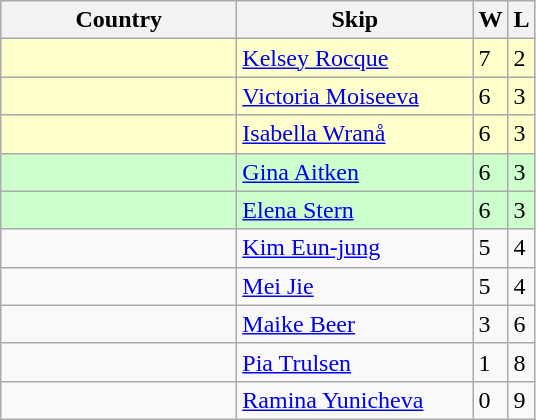<table class=wikitable>
<tr>
<th width=150>Country</th>
<th width=150>Skip</th>
<th>W</th>
<th>L</th>
</tr>
<tr bgcolor=#ffffcc>
<td></td>
<td><a href='#'>Kelsey Rocque</a></td>
<td>7</td>
<td>2</td>
</tr>
<tr bgcolor=#ffffcc>
<td></td>
<td><a href='#'>Victoria Moiseeva</a></td>
<td>6</td>
<td>3</td>
</tr>
<tr bgcolor=#ffffcc>
<td></td>
<td><a href='#'>Isabella Wranå</a></td>
<td>6</td>
<td>3</td>
</tr>
<tr bgcolor=#ccffcc>
<td></td>
<td><a href='#'>Gina Aitken</a></td>
<td>6</td>
<td>3</td>
</tr>
<tr bgcolor=#ccffcc>
<td></td>
<td><a href='#'>Elena Stern</a></td>
<td>6</td>
<td>3</td>
</tr>
<tr>
<td></td>
<td><a href='#'>Kim Eun-jung</a></td>
<td>5</td>
<td>4</td>
</tr>
<tr>
<td></td>
<td><a href='#'>Mei Jie</a></td>
<td>5</td>
<td>4</td>
</tr>
<tr>
<td></td>
<td><a href='#'>Maike Beer</a></td>
<td>3</td>
<td>6</td>
</tr>
<tr>
<td></td>
<td><a href='#'>Pia Trulsen</a></td>
<td>1</td>
<td>8</td>
</tr>
<tr>
<td></td>
<td><a href='#'>Ramina Yunicheva</a></td>
<td>0</td>
<td>9</td>
</tr>
</table>
